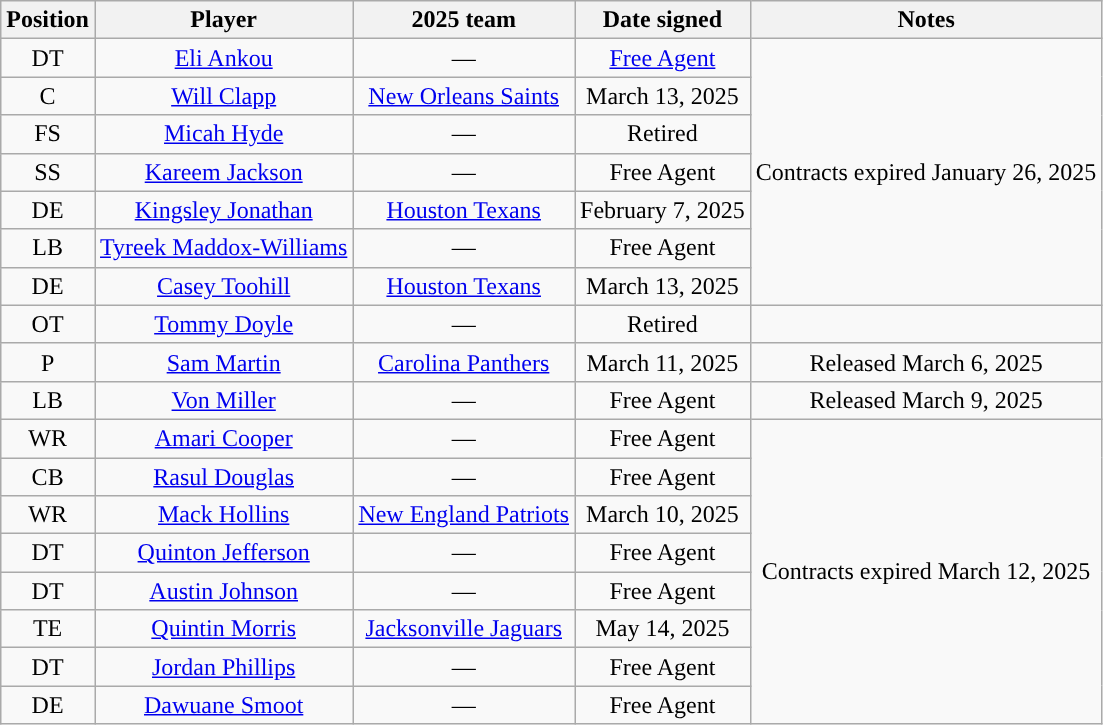<table class="wikitable sortable" style="text-align:center">
<tr>
<th>Position</th>
<th>Player</th>
<th>2025 team</th>
<th>Date signed</th>
<th>Notes</th>
</tr>
<tr>
<td>DT</td>
<td><a href='#'>Eli Ankou</a></td>
<td>—</td>
<td><a href='#'>Free Agent</a></td>
<td rowspan=7>Contracts expired January 26, 2025</td>
</tr>
<tr>
<td>C</td>
<td><a href='#'>Will Clapp</a></td>
<td><a href='#'>New Orleans Saints</a></td>
<td>March 13, 2025</td>
</tr>
<tr>
<td>FS</td>
<td><a href='#'>Micah Hyde</a></td>
<td>—</td>
<td>Retired</td>
</tr>
<tr>
<td>SS</td>
<td><a href='#'>Kareem Jackson</a></td>
<td>—</td>
<td>Free Agent</td>
</tr>
<tr>
<td>DE</td>
<td><a href='#'>Kingsley Jonathan</a></td>
<td><a href='#'>Houston Texans</a></td>
<td>February 7, 2025</td>
</tr>
<tr>
<td>LB</td>
<td><a href='#'>Tyreek Maddox-Williams</a></td>
<td>—</td>
<td>Free Agent</td>
</tr>
<tr>
<td>DE</td>
<td><a href='#'>Casey Toohill</a></td>
<td><a href='#'>Houston Texans</a></td>
<td>March 13, 2025</td>
</tr>
<tr>
<td>OT</td>
<td><a href='#'>Tommy Doyle</a></td>
<td>—</td>
<td>Retired</td>
<td></td>
</tr>
<tr>
<td>P</td>
<td><a href='#'>Sam Martin</a></td>
<td><a href='#'>Carolina Panthers</a></td>
<td>March 11, 2025</td>
<td>Released March 6, 2025</td>
</tr>
<tr>
<td>LB</td>
<td><a href='#'>Von Miller</a></td>
<td>—</td>
<td>Free Agent</td>
<td>Released March 9, 2025</td>
</tr>
<tr>
<td>WR</td>
<td><a href='#'>Amari Cooper</a></td>
<td>—</td>
<td>Free Agent</td>
<td rowspan=8>Contracts expired March 12, 2025</td>
</tr>
<tr>
<td>CB</td>
<td><a href='#'>Rasul Douglas</a></td>
<td>—</td>
<td>Free Agent</td>
</tr>
<tr>
<td>WR</td>
<td><a href='#'>Mack Hollins</a></td>
<td><a href='#'>New England Patriots</a></td>
<td>March 10, 2025</td>
</tr>
<tr>
<td>DT</td>
<td><a href='#'>Quinton Jefferson</a></td>
<td>—</td>
<td>Free Agent</td>
</tr>
<tr>
<td>DT</td>
<td><a href='#'>Austin Johnson</a></td>
<td>—</td>
<td>Free Agent</td>
</tr>
<tr>
<td>TE</td>
<td><a href='#'>Quintin Morris</a></td>
<td><a href='#'>Jacksonville Jaguars</a></td>
<td>May 14, 2025</td>
</tr>
<tr>
<td>DT</td>
<td><a href='#'>Jordan Phillips</a></td>
<td>—</td>
<td>Free Agent</td>
</tr>
<tr>
<td>DE</td>
<td><a href='#'>Dawuane Smoot</a></td>
<td>—</td>
<td>Free Agent</td>
</tr>
</table>
